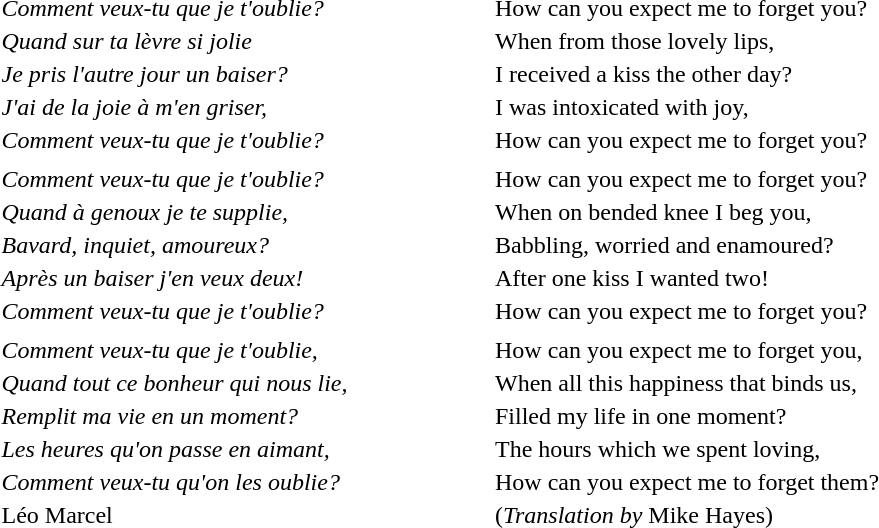<table>
<tr>
<th width="325"></th>
<th width="325"></th>
</tr>
<tr>
<td><em>Comment veux-tu que je t'oublie?</em></td>
<td>How can you expect me to forget you?</td>
</tr>
<tr>
<td><em>Quand sur ta lèvre si jolie</em></td>
<td>When from those lovely lips,</td>
</tr>
<tr>
<td><em>Je pris l'autre jour un baiser?</em></td>
<td>I received a kiss the other day?</td>
</tr>
<tr>
<td><em>J'ai de la joie à m'en griser,</em></td>
<td>I was intoxicated with joy,</td>
</tr>
<tr>
<td><em>Comment veux-tu que je t'oublie?</em></td>
<td>How can you expect me to forget you?</td>
</tr>
<tr>
<td></td>
</tr>
<tr>
<td><em>Comment veux-tu que je t'oublie?</em></td>
<td>How can you expect me to forget you?</td>
</tr>
<tr>
<td><em>Quand à genoux je te supplie,</em></td>
<td>When on bended knee I beg you,</td>
</tr>
<tr>
<td><em>Bavard, inquiet, amoureux?</em></td>
<td>Babbling, worried and enamoured?</td>
</tr>
<tr>
<td><em>Après un baiser j'en veux deux!</em></td>
<td>After one kiss I wanted two!</td>
</tr>
<tr>
<td><em>Comment veux-tu que je t'oublie?</em></td>
<td>How can you expect me to forget you?</td>
</tr>
<tr>
<td></td>
</tr>
<tr>
<td><em>Comment veux-tu que je t'oublie,</em></td>
<td>How can you expect me to forget you,</td>
</tr>
<tr>
<td><em>Quand tout ce bonheur qui nous lie,</em></td>
<td>When all this happiness that binds us,</td>
</tr>
<tr>
<td><em>Remplit ma vie en un moment?</em></td>
<td>Filled my life in one moment?</td>
</tr>
<tr>
<td><em>Les heures qu'on passe en aimant,</em></td>
<td>The hours which we spent loving,</td>
</tr>
<tr>
<td><em>Comment veux-tu qu'on les oublie?</em></td>
<td>How can you expect me to forget them?</td>
</tr>
<tr>
<td>Léo Marcel</td>
<td>(<em>Translation by</em> Mike Hayes)</td>
</tr>
</table>
